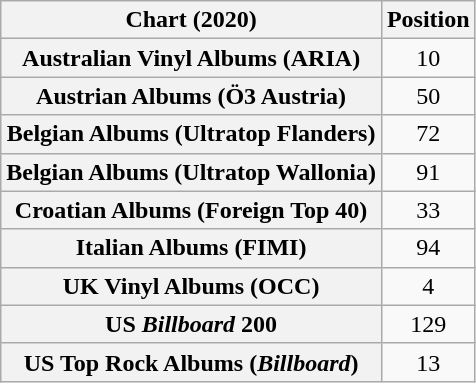<table class="wikitable sortable plainrowheaders" style="text-align:center">
<tr>
<th scope="col">Chart (2020)</th>
<th scope="col">Position</th>
</tr>
<tr>
<th scope="row">Australian Vinyl Albums (ARIA)</th>
<td>10</td>
</tr>
<tr>
<th scope="row">Austrian Albums (Ö3 Austria)</th>
<td>50</td>
</tr>
<tr>
<th scope="row">Belgian Albums (Ultratop Flanders)</th>
<td>72</td>
</tr>
<tr>
<th scope="row">Belgian Albums (Ultratop Wallonia)</th>
<td>91</td>
</tr>
<tr>
<th scope="row">Croatian Albums (Foreign Top 40)</th>
<td>33</td>
</tr>
<tr>
<th scope="row">Italian Albums (FIMI)</th>
<td>94</td>
</tr>
<tr>
<th scope="row">UK Vinyl Albums (OCC)</th>
<td>4</td>
</tr>
<tr>
<th scope="row">US <em>Billboard</em> 200</th>
<td>129</td>
</tr>
<tr>
<th scope="row">US Top Rock Albums (<em>Billboard</em>)</th>
<td>13</td>
</tr>
</table>
